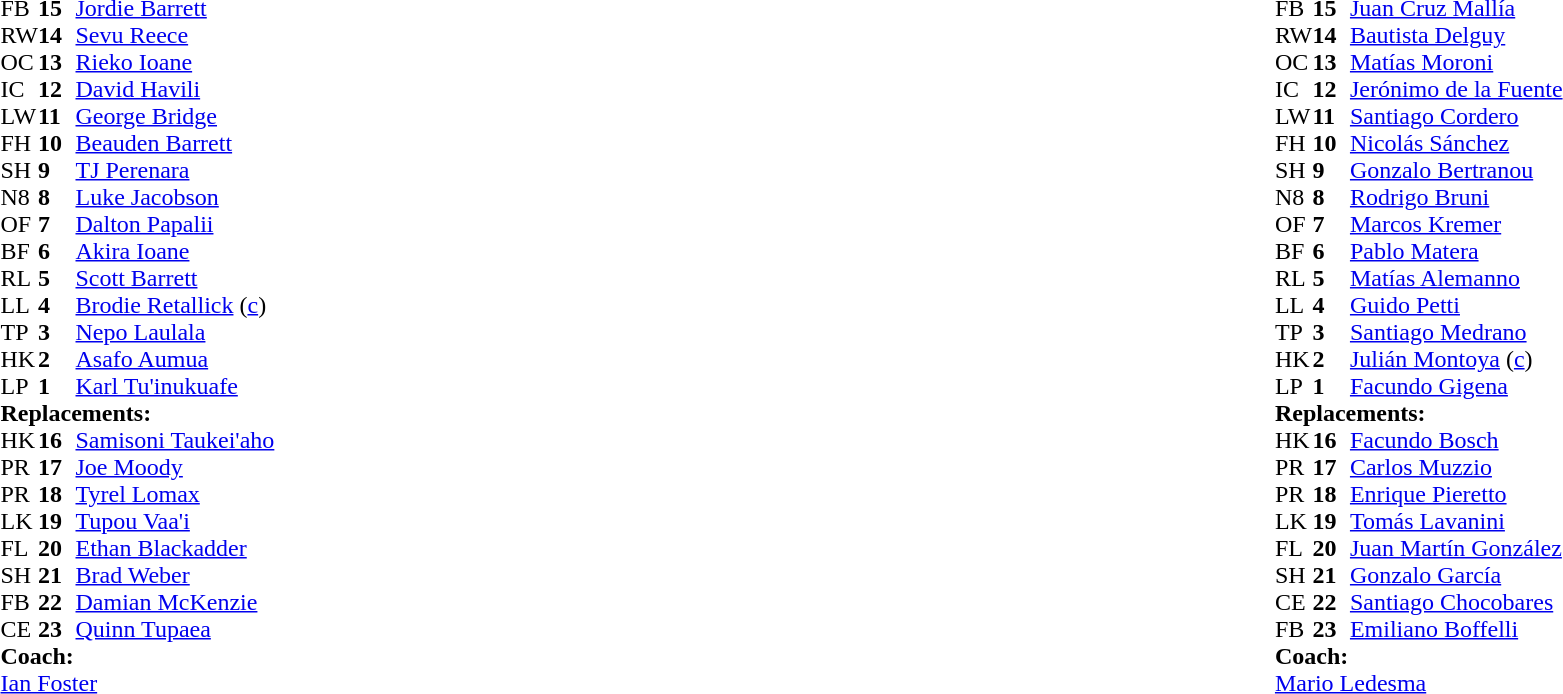<table style="width:100%">
<tr>
<td style="vertical-align:top;width:50%"><br><table cellspacing="0" cellpadding="0">
<tr>
<th width="25"></th>
<th width="25"></th>
</tr>
<tr>
<td>FB</td>
<td><strong>15</strong></td>
<td><a href='#'>Jordie Barrett</a></td>
</tr>
<tr>
<td>RW</td>
<td><strong>14</strong></td>
<td><a href='#'>Sevu Reece</a></td>
</tr>
<tr>
<td>OC</td>
<td><strong>13</strong></td>
<td><a href='#'>Rieko Ioane</a></td>
</tr>
<tr>
<td>IC</td>
<td><strong>12</strong></td>
<td><a href='#'>David Havili</a></td>
<td></td>
<td></td>
</tr>
<tr>
<td>LW</td>
<td><strong>11</strong></td>
<td><a href='#'>George Bridge</a></td>
</tr>
<tr>
<td>FH</td>
<td><strong>10</strong></td>
<td><a href='#'>Beauden Barrett</a></td>
<td></td>
<td></td>
</tr>
<tr>
<td>SH</td>
<td><strong>9</strong></td>
<td><a href='#'>TJ Perenara</a></td>
<td></td>
<td></td>
</tr>
<tr>
<td>N8</td>
<td><strong>8</strong></td>
<td><a href='#'>Luke Jacobson</a></td>
</tr>
<tr>
<td>OF</td>
<td><strong>7</strong></td>
<td><a href='#'>Dalton Papalii</a></td>
</tr>
<tr>
<td>BF</td>
<td><strong>6</strong></td>
<td><a href='#'>Akira Ioane</a></td>
<td></td>
<td></td>
</tr>
<tr>
<td>RL</td>
<td><strong>5</strong></td>
<td><a href='#'>Scott Barrett</a></td>
<td></td>
<td></td>
</tr>
<tr>
<td>LL</td>
<td><strong>4</strong></td>
<td><a href='#'>Brodie Retallick</a> (<a href='#'>c</a>)</td>
</tr>
<tr>
<td>TP</td>
<td><strong>3</strong></td>
<td><a href='#'>Nepo Laulala</a></td>
<td></td>
<td></td>
</tr>
<tr>
<td>HK</td>
<td><strong>2</strong></td>
<td><a href='#'>Asafo Aumua</a></td>
<td></td>
<td></td>
</tr>
<tr>
<td>LP</td>
<td><strong>1</strong></td>
<td><a href='#'>Karl Tu'inukuafe</a></td>
<td></td>
<td></td>
<td></td>
<td></td>
</tr>
<tr>
<td colspan="3"><strong>Replacements:</strong></td>
</tr>
<tr>
<td>HK</td>
<td><strong>16</strong></td>
<td><a href='#'>Samisoni Taukei'aho</a></td>
<td></td>
<td></td>
</tr>
<tr>
<td>PR</td>
<td><strong>17</strong></td>
<td><a href='#'>Joe Moody</a></td>
<td></td>
<td></td>
<td></td>
<td></td>
</tr>
<tr>
<td>PR</td>
<td><strong>18</strong></td>
<td><a href='#'>Tyrel Lomax</a></td>
<td></td>
<td></td>
</tr>
<tr>
<td>LK</td>
<td><strong>19</strong></td>
<td><a href='#'>Tupou Vaa'i</a></td>
<td></td>
<td></td>
</tr>
<tr>
<td>FL</td>
<td><strong>20</strong></td>
<td><a href='#'>Ethan Blackadder</a></td>
<td></td>
<td></td>
</tr>
<tr>
<td>SH</td>
<td><strong>21</strong></td>
<td><a href='#'>Brad Weber</a></td>
<td></td>
<td></td>
</tr>
<tr>
<td>FB</td>
<td><strong>22</strong></td>
<td><a href='#'>Damian McKenzie</a></td>
<td></td>
<td></td>
</tr>
<tr>
<td>CE</td>
<td><strong>23</strong></td>
<td><a href='#'>Quinn Tupaea</a></td>
<td></td>
<td></td>
</tr>
<tr>
<td colspan="3"><strong>Coach:</strong></td>
</tr>
<tr>
<td colspan="4"> <a href='#'>Ian Foster</a></td>
</tr>
</table>
</td>
<td style="vertical-align:top"></td>
<td style="vertical-align:top;width:50%"><br><table cellspacing="0" cellpadding="0" style="margin:auto">
<tr>
<th width="25"></th>
<th width="25"></th>
</tr>
<tr>
<td>FB</td>
<td><strong>15</strong></td>
<td><a href='#'>Juan Cruz Mallía</a></td>
</tr>
<tr>
<td>RW</td>
<td><strong>14</strong></td>
<td><a href='#'>Bautista Delguy</a></td>
</tr>
<tr>
<td>OC</td>
<td><strong>13</strong></td>
<td><a href='#'>Matías Moroni</a></td>
<td></td>
<td></td>
</tr>
<tr>
<td>IC</td>
<td><strong>12</strong></td>
<td><a href='#'>Jerónimo de la Fuente</a></td>
<td></td>
<td></td>
</tr>
<tr>
<td>LW</td>
<td><strong>11</strong></td>
<td><a href='#'>Santiago Cordero</a></td>
</tr>
<tr>
<td>FH</td>
<td><strong>10</strong></td>
<td><a href='#'>Nicolás Sánchez</a></td>
<td></td>
<td colspan=2></td>
<td></td>
</tr>
<tr>
<td>SH</td>
<td><strong>9</strong></td>
<td><a href='#'>Gonzalo Bertranou</a></td>
</tr>
<tr>
<td>N8</td>
<td><strong>8</strong></td>
<td><a href='#'>Rodrigo Bruni</a></td>
<td></td>
<td></td>
</tr>
<tr>
<td>OF</td>
<td><strong>7</strong></td>
<td><a href='#'>Marcos Kremer</a></td>
</tr>
<tr>
<td>BF</td>
<td><strong>6</strong></td>
<td><a href='#'>Pablo Matera</a></td>
<td></td>
</tr>
<tr>
<td>RL</td>
<td><strong>5</strong></td>
<td><a href='#'>Matías Alemanno</a></td>
</tr>
<tr>
<td>LL</td>
<td><strong>4</strong></td>
<td><a href='#'>Guido Petti</a></td>
<td></td>
<td></td>
</tr>
<tr>
<td>TP</td>
<td><strong>3</strong></td>
<td><a href='#'>Santiago Medrano</a></td>
<td></td>
<td></td>
</tr>
<tr>
<td>HK</td>
<td><strong>2</strong></td>
<td><a href='#'>Julián Montoya</a> (<a href='#'>c</a>)</td>
<td></td>
<td></td>
</tr>
<tr>
<td>LP</td>
<td><strong>1</strong></td>
<td><a href='#'>Facundo Gigena</a></td>
<td></td>
<td></td>
<td></td>
<td></td>
</tr>
<tr>
<td colspan="3"><strong>Replacements:</strong></td>
</tr>
<tr>
<td>HK</td>
<td><strong>16</strong></td>
<td><a href='#'>Facundo Bosch</a></td>
<td></td>
<td></td>
</tr>
<tr>
<td>PR</td>
<td><strong>17</strong></td>
<td><a href='#'>Carlos Muzzio</a></td>
<td></td>
<td></td>
</tr>
<tr>
<td>PR</td>
<td><strong>18</strong></td>
<td><a href='#'>Enrique Pieretto</a></td>
<td></td>
<td></td>
</tr>
<tr>
<td>LK</td>
<td><strong>19</strong></td>
<td><a href='#'>Tomás Lavanini</a></td>
<td></td>
<td></td>
</tr>
<tr>
<td>FL</td>
<td><strong>20</strong></td>
<td><a href='#'>Juan Martín González</a></td>
<td></td>
<td></td>
<td></td>
<td></td>
</tr>
<tr>
<td>SH</td>
<td><strong>21</strong></td>
<td><a href='#'>Gonzalo García</a></td>
<td></td>
<td></td>
</tr>
<tr>
<td>CE</td>
<td><strong>22</strong></td>
<td><a href='#'>Santiago Chocobares</a></td>
<td></td>
<td></td>
</tr>
<tr>
<td>FB</td>
<td><strong>23</strong></td>
<td><a href='#'>Emiliano Boffelli</a></td>
<td></td>
<td></td>
<td></td>
<td></td>
</tr>
<tr>
<td colspan="3"><strong>Coach:</strong></td>
</tr>
<tr>
<td colspan="4"> <a href='#'>Mario Ledesma</a></td>
</tr>
</table>
</td>
</tr>
</table>
